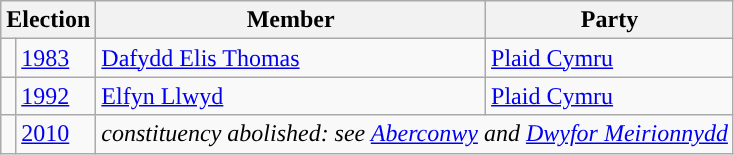<table class="wikitable">
<tr>
<th colspan="2">Election</th>
<th>Member</th>
<th>Party</th>
</tr>
<tr>
<td style="color:inherit;background-color: "></td>
<td><a href='#'>1983</a></td>
<td><a href='#'>Dafydd Elis Thomas</a></td>
<td><a href='#'>Plaid Cymru</a></td>
</tr>
<tr>
<td style="color:inherit;background-color: "></td>
<td><a href='#'>1992</a></td>
<td><a href='#'>Elfyn Llwyd</a></td>
<td><a href='#'>Plaid Cymru</a></td>
</tr>
<tr>
<td></td>
<td><a href='#'>2010</a></td>
<td colspan="2"><em>constituency abolished: see <a href='#'>Aberconwy</a> and <a href='#'>Dwyfor Meirionnydd</a></em></td>
</tr>
</table>
